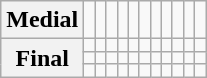<table class="wikitable letters-table letters-violet letters-tall">
<tr>
<th>Medial</th>
<td></td>
<td></td>
<td></td>
<td></td>
<td></td>
<td></td>
<td></td>
<td></td>
<td></td>
<td></td>
<td></td>
</tr>
<tr>
<th rowspan=3>Final</th>
<td></td>
<td></td>
<td></td>
<td></td>
<td></td>
<td></td>
<td></td>
<td></td>
<td></td>
<td></td>
<td></td>
</tr>
<tr>
<td></td>
<td></td>
<td></td>
<td></td>
<td></td>
<td></td>
<td></td>
<td></td>
<td></td>
<td></td>
<td></td>
</tr>
<tr>
<td></td>
<td></td>
<td></td>
<td></td>
<td></td>
<td></td>
<td></td>
<td></td>
<td></td>
<td></td>
<td></td>
</tr>
</table>
